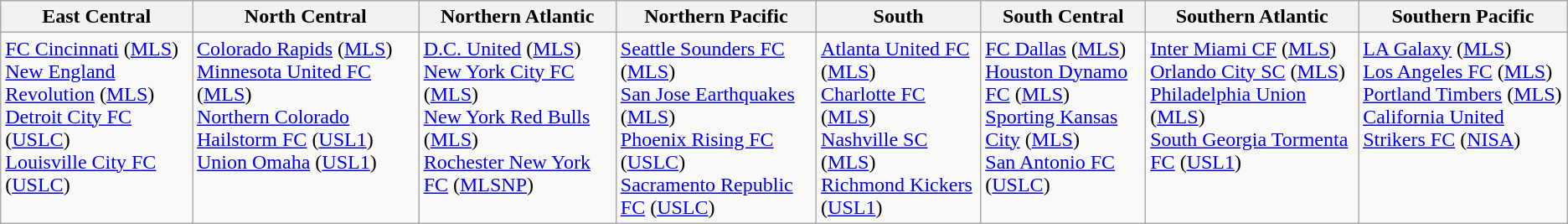<table class="wikitable">
<tr>
<th>East Central</th>
<th>North Central</th>
<th>Northern Atlantic</th>
<th>Northern Pacific</th>
<th>South</th>
<th>South Central</th>
<th>Southern Atlantic</th>
<th>Southern Pacific</th>
</tr>
<tr valign=top>
<td><a href='#'>FC Cincinnati</a> (<a href='#'>MLS</a>)<br><a href='#'>New England Revolution</a> (<a href='#'>MLS</a>)<br><a href='#'>Detroit City FC</a> (<a href='#'>USLC</a>)<br><a href='#'>Louisville City FC</a> (<a href='#'>USLC</a>)</td>
<td><a href='#'>Colorado Rapids</a> (<a href='#'>MLS</a>)<br><a href='#'>Minnesota United FC</a> (<a href='#'>MLS</a>)<br><a href='#'>Northern Colorado Hailstorm FC</a> (<a href='#'>USL1</a>)<br><a href='#'>Union Omaha</a> (<a href='#'>USL1</a>)</td>
<td><a href='#'>D.C. United</a> (<a href='#'>MLS</a>)<br><a href='#'>New York City FC</a> (<a href='#'>MLS</a>)<br><a href='#'>New York Red Bulls</a> (<a href='#'>MLS</a>)<br><a href='#'>Rochester New York FC</a> (<a href='#'>MLSNP</a>)</td>
<td><a href='#'>Seattle Sounders FC</a> (<a href='#'>MLS</a>)<br><a href='#'>San Jose Earthquakes</a> (<a href='#'>MLS</a>)<br><a href='#'>Phoenix Rising FC</a> (<a href='#'>USLC</a>)<br><a href='#'>Sacramento Republic FC</a> (<a href='#'>USLC</a>)</td>
<td><a href='#'>Atlanta United FC</a> (<a href='#'>MLS</a>)<br><a href='#'>Charlotte FC</a> (<a href='#'>MLS</a>)<br><a href='#'>Nashville SC</a> (<a href='#'>MLS</a>)<br><a href='#'>Richmond Kickers</a> (<a href='#'>USL1</a>)</td>
<td><a href='#'>FC Dallas</a> (<a href='#'>MLS</a>)<br><a href='#'>Houston Dynamo FC</a> (<a href='#'>MLS</a>)<br><a href='#'>Sporting Kansas City</a> (<a href='#'>MLS</a>)<br><a href='#'>San Antonio FC</a> (<a href='#'>USLC</a>)</td>
<td><a href='#'>Inter Miami CF</a> (<a href='#'>MLS</a>)<br><a href='#'>Orlando City SC</a> (<a href='#'>MLS</a>)<br><a href='#'>Philadelphia Union</a> (<a href='#'>MLS</a>)<br><a href='#'>South Georgia Tormenta FC</a> (<a href='#'>USL1</a>)</td>
<td><a href='#'>LA Galaxy</a> (<a href='#'>MLS</a>)<br><a href='#'>Los Angeles FC</a> (<a href='#'>MLS</a>)<br><a href='#'>Portland Timbers</a> (<a href='#'>MLS</a>)<br><a href='#'>California United Strikers FC</a> (<a href='#'>NISA</a>)</td>
</tr>
</table>
